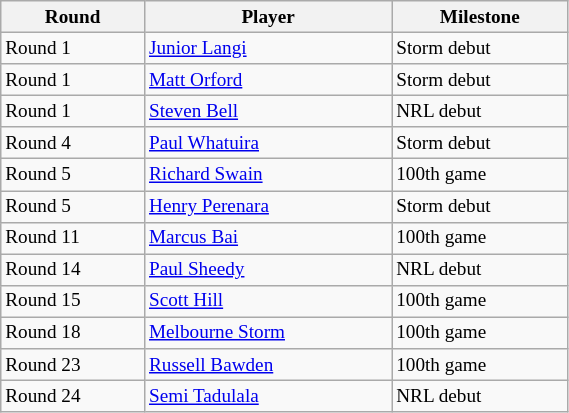<table class="wikitable"  style="font-size:80%; width:30%;">
<tr>
<th>Round</th>
<th>Player</th>
<th>Milestone</th>
</tr>
<tr>
<td>Round 1</td>
<td><a href='#'>Junior Langi</a></td>
<td>Storm debut</td>
</tr>
<tr>
<td>Round 1</td>
<td><a href='#'>Matt Orford</a></td>
<td>Storm debut</td>
</tr>
<tr>
<td>Round 1</td>
<td><a href='#'>Steven Bell</a></td>
<td>NRL debut</td>
</tr>
<tr>
<td>Round 4</td>
<td><a href='#'>Paul Whatuira</a></td>
<td>Storm debut</td>
</tr>
<tr>
<td>Round 5</td>
<td><a href='#'>Richard Swain</a></td>
<td>100th game</td>
</tr>
<tr>
<td>Round 5</td>
<td><a href='#'>Henry Perenara</a></td>
<td>Storm debut</td>
</tr>
<tr>
<td>Round 11</td>
<td><a href='#'>Marcus Bai</a></td>
<td>100th game</td>
</tr>
<tr>
<td>Round 14</td>
<td><a href='#'>Paul Sheedy</a></td>
<td>NRL debut</td>
</tr>
<tr>
<td>Round 15</td>
<td><a href='#'>Scott Hill</a></td>
<td>100th game</td>
</tr>
<tr>
<td>Round 18</td>
<td><a href='#'>Melbourne Storm</a></td>
<td>100th game</td>
</tr>
<tr>
<td>Round 23</td>
<td><a href='#'>Russell Bawden</a></td>
<td>100th game</td>
</tr>
<tr>
<td>Round 24</td>
<td><a href='#'>Semi Tadulala</a></td>
<td>NRL debut</td>
</tr>
</table>
